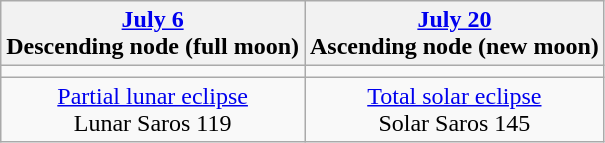<table class="wikitable">
<tr>
<th><a href='#'>July 6</a><br>Descending node (full moon)</th>
<th><a href='#'>July 20</a><br>Ascending node (new moon)<br></th>
</tr>
<tr>
<td></td>
<td></td>
</tr>
<tr align=center>
<td><a href='#'>Partial lunar eclipse</a><br>Lunar Saros 119</td>
<td><a href='#'>Total solar eclipse</a><br>Solar Saros 145</td>
</tr>
</table>
